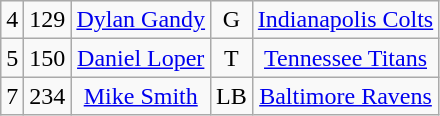<table class="wikitable" style="text-align:center">
<tr>
<td>4</td>
<td>129</td>
<td><a href='#'>Dylan Gandy</a></td>
<td>G</td>
<td><a href='#'>Indianapolis Colts</a></td>
</tr>
<tr>
<td>5</td>
<td>150</td>
<td><a href='#'>Daniel Loper</a></td>
<td>T</td>
<td><a href='#'>Tennessee Titans</a></td>
</tr>
<tr>
<td>7</td>
<td>234</td>
<td><a href='#'>Mike Smith</a></td>
<td>LB</td>
<td><a href='#'>Baltimore Ravens</a></td>
</tr>
</table>
